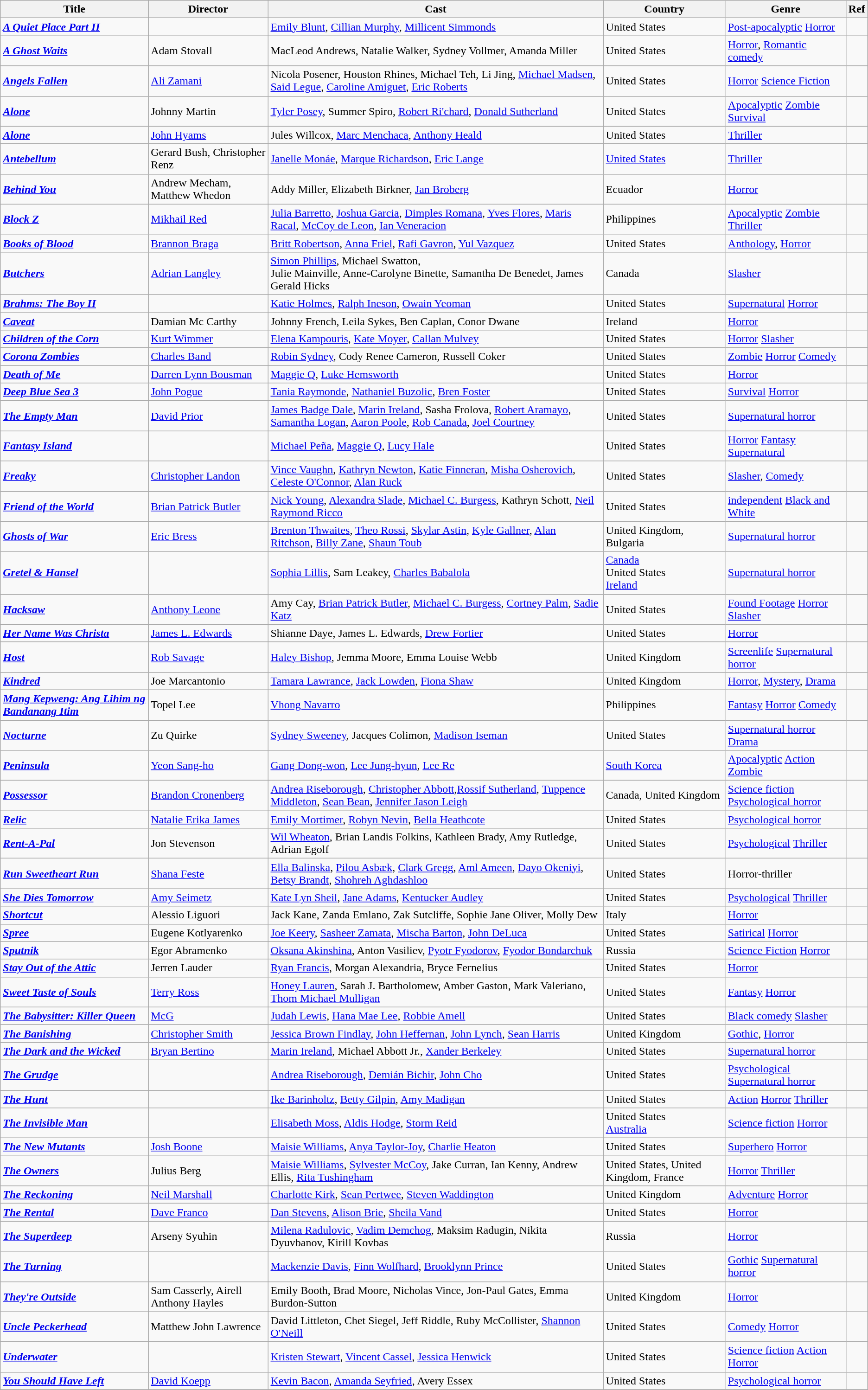<table class="wikitable sortable">
<tr>
<th scope="col">Title</th>
<th scope="col">Director</th>
<th scope="col" class="unsortable">Cast</th>
<th scope="col">Country</th>
<th scope="col" class="unsortable">Genre</th>
<th scope="col" class="unsortable">Ref</th>
</tr>
<tr>
<td><strong><em><a href='#'>A Quiet Place Part II</a></em></strong></td>
<td></td>
<td><a href='#'>Emily Blunt</a>, <a href='#'>Cillian Murphy</a>, <a href='#'>Millicent Simmonds</a></td>
<td>United States</td>
<td><a href='#'>Post-apocalyptic</a> <a href='#'>Horror</a></td>
<td style="text-align:center;"></td>
</tr>
<tr>
<td><strong><em><a href='#'>A Ghost Waits</a></em></strong></td>
<td>Adam Stovall</td>
<td>MacLeod Andrews, Natalie Walker, Sydney Vollmer, Amanda Miller</td>
<td>United States</td>
<td><a href='#'>Horror</a>, <a href='#'>Romantic comedy</a></td>
<td></td>
</tr>
<tr>
<td><strong><em><a href='#'>Angels Fallen</a></em></strong></td>
<td><a href='#'>Ali Zamani</a></td>
<td>Nicola Posener, Houston Rhines, Michael Teh, Li Jing, <a href='#'>Michael Madsen</a>, <a href='#'>Said Legue</a>, <a href='#'>Caroline Amiguet</a>, <a href='#'>Eric Roberts</a></td>
<td>United States</td>
<td><a href='#'>Horror</a> <a href='#'>Science Fiction</a></td>
<td></td>
</tr>
<tr>
<td><strong><em><a href='#'>Alone</a></em></strong></td>
<td>Johnny Martin</td>
<td><a href='#'>Tyler Posey</a>, Summer Spiro, <a href='#'>Robert Ri'chard</a>, <a href='#'>Donald Sutherland</a></td>
<td>United States</td>
<td><a href='#'>Apocalyptic</a> <a href='#'>Zombie</a> <a href='#'>Survival</a></td>
<td style="text-align:center;"></td>
</tr>
<tr>
<td><strong><em><a href='#'>Alone</a></em></strong></td>
<td><a href='#'>John Hyams</a></td>
<td>Jules Willcox, <a href='#'>Marc Menchaca</a>, <a href='#'>Anthony Heald</a></td>
<td>United States</td>
<td><a href='#'>Thriller</a></td>
<td></td>
</tr>
<tr>
<td><strong><em><a href='#'>Antebellum</a></em></strong></td>
<td>Gerard Bush, Christopher Renz</td>
<td><a href='#'>Janelle Monáe</a>, <a href='#'>Marque Richardson</a>, <a href='#'>Eric Lange</a></td>
<td><a href='#'>United States</a></td>
<td><a href='#'>Thriller</a></td>
<td style="text-align:center;"></td>
</tr>
<tr>
<td><strong><em><a href='#'>Behind You</a></em></strong></td>
<td>Andrew Mecham, Matthew Whedon</td>
<td>Addy Miller, Elizabeth Birkner, <a href='#'>Jan Broberg</a></td>
<td>Ecuador</td>
<td><a href='#'>Horror</a></td>
<td></td>
</tr>
<tr>
<td><strong><em><a href='#'>Block Z</a></em></strong></td>
<td><a href='#'>Mikhail Red</a></td>
<td><a href='#'>Julia Barretto</a>, <a href='#'>Joshua Garcia</a>, <a href='#'>Dimples Romana</a>, <a href='#'>Yves Flores</a>, <a href='#'>Maris Racal</a>, <a href='#'>McCoy de Leon</a>, <a href='#'>Ian Veneracion</a></td>
<td>Philippines</td>
<td><a href='#'>Apocalyptic</a> <a href='#'>Zombie</a> <a href='#'>Thriller</a></td>
<td style="text-align:center;"></td>
</tr>
<tr>
<td><strong><em><a href='#'>Books of Blood</a></em></strong></td>
<td><a href='#'>Brannon Braga</a></td>
<td><a href='#'>Britt Robertson</a>, <a href='#'>Anna Friel</a>, <a href='#'>Rafi Gavron</a>, <a href='#'>Yul Vazquez</a></td>
<td>United States</td>
<td><a href='#'>Anthology</a>, <a href='#'>Horror</a></td>
<td></td>
</tr>
<tr>
<td><strong><em><a href='#'> Butchers</a></em></strong></td>
<td><a href='#'>Adrian Langley</a></td>
<td><a href='#'>Simon Phillips</a>, Michael Swatton,<br>Julie Mainville, Anne-Carolyne Binette, Samantha De Benedet, James Gerald Hicks</td>
<td>Canada</td>
<td><a href='#'> Slasher</a></td>
<td></td>
</tr>
<tr>
<td><strong><em><a href='#'>Brahms: The Boy II</a></em></strong></td>
<td></td>
<td><a href='#'>Katie Holmes</a>, <a href='#'>Ralph Ineson</a>, <a href='#'>Owain Yeoman</a></td>
<td>United States</td>
<td><a href='#'>Supernatural</a> <a href='#'>Horror</a></td>
<td style="text-align:center;"></td>
</tr>
<tr>
<td><strong><em><a href='#'>Caveat</a></em></strong></td>
<td>Damian Mc Carthy</td>
<td>Johnny French, Leila Sykes, Ben Caplan, Conor Dwane</td>
<td>Ireland</td>
<td><a href='#'>Horror</a></td>
<td></td>
</tr>
<tr>
<td><strong><em><a href='#'>Children of the Corn</a></em></strong></td>
<td><a href='#'>Kurt Wimmer</a></td>
<td><a href='#'>Elena Kampouris</a>, <a href='#'>Kate Moyer</a>, <a href='#'>Callan Mulvey</a></td>
<td>United States</td>
<td><a href='#'>Horror</a> <a href='#'>Slasher</a></td>
<td></td>
</tr>
<tr>
<td><strong><em><a href='#'>Corona Zombies</a></em></strong></td>
<td><a href='#'>Charles Band</a></td>
<td><a href='#'>Robin Sydney</a>, Cody Renee Cameron, Russell Coker</td>
<td>United States</td>
<td><a href='#'>Zombie</a> <a href='#'>Horror</a> <a href='#'>Comedy</a></td>
<td style="text-align:center;"></td>
</tr>
<tr>
<td><strong><em><a href='#'>Death of Me</a></em></strong></td>
<td><a href='#'>Darren Lynn Bousman</a></td>
<td><a href='#'>Maggie Q</a>, <a href='#'>Luke Hemsworth</a></td>
<td>United States</td>
<td><a href='#'>Horror</a></td>
<td></td>
</tr>
<tr>
<td><strong><em><a href='#'>Deep Blue Sea 3</a></em></strong></td>
<td><a href='#'>John Pogue</a></td>
<td><a href='#'>Tania Raymonde</a>, <a href='#'>Nathaniel Buzolic</a>, <a href='#'>Bren Foster</a></td>
<td>United States</td>
<td><a href='#'>Survival</a> <a href='#'>Horror</a></td>
<td style="text-align:center;"></td>
</tr>
<tr>
<td><strong><em><a href='#'>The Empty Man</a></em></strong></td>
<td><a href='#'>David Prior</a></td>
<td><a href='#'>James Badge Dale</a>, <a href='#'>Marin Ireland</a>, Sasha Frolova, <a href='#'>Robert Aramayo</a>, <a href='#'>Samantha Logan</a>, <a href='#'>Aaron Poole</a>, <a href='#'>Rob Canada</a>, <a href='#'>Joel Courtney</a></td>
<td>United States</td>
<td><a href='#'>Supernatural horror</a></td>
<td></td>
</tr>
<tr>
<td><strong><em><a href='#'>Fantasy Island</a></em></strong></td>
<td></td>
<td><a href='#'>Michael Peña</a>, <a href='#'>Maggie Q</a>, <a href='#'>Lucy Hale</a></td>
<td>United States</td>
<td><a href='#'>Horror</a> <a href='#'>Fantasy</a> <a href='#'>Supernatural</a></td>
<td style="text-align:center;"></td>
</tr>
<tr>
<td><strong><em><a href='#'> Freaky</a></em></strong></td>
<td><a href='#'>Christopher Landon</a></td>
<td><a href='#'>Vince Vaughn</a>, <a href='#'>Kathryn Newton</a>, <a href='#'>Katie Finneran</a>, <a href='#'>Misha Osherovich</a>, <a href='#'>Celeste O'Connor</a>, <a href='#'>Alan Ruck</a></td>
<td>United States</td>
<td><a href='#'> Slasher</a>, <a href='#'> Comedy</a></td>
<td></td>
</tr>
<tr>
<td><strong><em><a href='#'>Friend of the World</a></em></strong></td>
<td><a href='#'>Brian Patrick Butler</a></td>
<td><a href='#'>Nick Young</a>, <a href='#'>Alexandra Slade</a>, <a href='#'>Michael C. Burgess</a>, Kathryn Schott, <a href='#'>Neil Raymond Ricco</a></td>
<td>United States</td>
<td><a href='#'>independent</a> <a href='#'>Black and White</a></td>
<td style="text-align:center;"></td>
</tr>
<tr>
<td><strong><em><a href='#'>Ghosts of War</a></em></strong></td>
<td><a href='#'>Eric Bress</a></td>
<td><a href='#'>Brenton Thwaites</a>, <a href='#'>Theo Rossi</a>, <a href='#'>Skylar Astin</a>, <a href='#'>Kyle Gallner</a>, <a href='#'>Alan Ritchson</a>, <a href='#'>Billy Zane</a>, <a href='#'>Shaun Toub</a></td>
<td>United Kingdom, Bulgaria</td>
<td><a href='#'>Supernatural horror</a></td>
<td style="text-align:center;"></td>
</tr>
<tr>
<td><strong><em><a href='#'>Gretel & Hansel</a></em></strong></td>
<td></td>
<td><a href='#'>Sophia Lillis</a>, Sam Leakey, <a href='#'>Charles Babalola</a></td>
<td><a href='#'>Canada</a><br>United States<br><a href='#'>Ireland</a></td>
<td><a href='#'>Supernatural horror</a></td>
<td style="text-align:center;"></td>
</tr>
<tr>
<td><strong><em><a href='#'>Hacksaw</a></em></strong></td>
<td><a href='#'>Anthony Leone</a></td>
<td>Amy Cay, <a href='#'>Brian Patrick Butler</a>, <a href='#'>Michael C. Burgess</a>, <a href='#'>Cortney Palm</a>, <a href='#'>Sadie Katz</a></td>
<td>United States</td>
<td><a href='#'>Found Footage</a> <a href='#'>Horror</a> <a href='#'>Slasher</a></td>
<td></td>
</tr>
<tr>
<td><strong><em><a href='#'>Her Name Was Christa</a></em></strong></td>
<td><a href='#'>James L. Edwards</a></td>
<td>Shianne Daye, James L. Edwards, <a href='#'>Drew Fortier</a></td>
<td>United States</td>
<td><a href='#'>Horror</a></td>
<td></td>
</tr>
<tr>
<td><strong><em><a href='#'>Host</a></em></strong></td>
<td><a href='#'>Rob Savage</a></td>
<td><a href='#'>Haley Bishop</a>, Jemma Moore, Emma Louise Webb</td>
<td>United Kingdom</td>
<td><a href='#'>Screenlife</a> <a href='#'>Supernatural horror</a></td>
<td style="text-align:center;"></td>
</tr>
<tr>
<td><strong><em><a href='#'>Kindred</a></em></strong></td>
<td>Joe Marcantonio</td>
<td><a href='#'>Tamara Lawrance</a>, <a href='#'>Jack Lowden</a>, <a href='#'>Fiona Shaw</a></td>
<td>United Kingdom</td>
<td><a href='#'>Horror</a>, <a href='#'>Mystery</a>, <a href='#'>Drama</a></td>
<td></td>
</tr>
<tr>
<td><strong><em><a href='#'>Mang Kepweng: Ang Lihim ng Bandanang Itim</a></em></strong></td>
<td>Topel Lee</td>
<td><a href='#'>Vhong Navarro</a></td>
<td>Philippines</td>
<td><a href='#'>Fantasy</a> <a href='#'>Horror</a> <a href='#'>Comedy</a></td>
<td></td>
</tr>
<tr>
<td><strong><em><a href='#'>Nocturne</a></em></strong></td>
<td>Zu Quirke</td>
<td><a href='#'>Sydney Sweeney</a>, Jacques Colimon, <a href='#'>Madison Iseman</a></td>
<td>United States</td>
<td><a href='#'>Supernatural horror</a> <a href='#'>Drama</a></td>
<td style="text-align:center;"></td>
</tr>
<tr>
<td><strong><em><a href='#'>Peninsula</a></em></strong></td>
<td><a href='#'>Yeon Sang-ho</a></td>
<td><a href='#'>Gang Dong-won</a>, <a href='#'>Lee Jung-hyun</a>, <a href='#'>Lee Re</a></td>
<td><a href='#'>South Korea </a></td>
<td><a href='#'>Apocalyptic</a> <a href='#'>Action</a> <a href='#'>Zombie</a></td>
<td style="text-align:center;"></td>
</tr>
<tr>
<td><strong><em><a href='#'>Possessor</a></em></strong></td>
<td><a href='#'>Brandon Cronenberg</a></td>
<td><a href='#'>Andrea Riseborough</a>, <a href='#'>Christopher Abbott</a>,<a href='#'>Rossif Sutherland</a>, <a href='#'>Tuppence Middleton</a>, <a href='#'>Sean Bean</a>, <a href='#'>Jennifer Jason Leigh</a></td>
<td>Canada, United Kingdom</td>
<td><a href='#'>Science fiction</a> <a href='#'>Psychological horror</a></td>
<td></td>
</tr>
<tr>
<td><strong><em><a href='#'>Relic</a></em></strong></td>
<td><a href='#'>Natalie Erika James</a></td>
<td><a href='#'>Emily Mortimer</a>, <a href='#'>Robyn Nevin</a>, <a href='#'>Bella Heathcote</a></td>
<td>United States</td>
<td><a href='#'>Psychological horror</a></td>
<td></td>
</tr>
<tr>
<td><strong><em><a href='#'>Rent-A-Pal</a></em></strong></td>
<td>Jon Stevenson</td>
<td><a href='#'>Wil Wheaton</a>, Brian Landis Folkins, Kathleen Brady, Amy Rutledge, Adrian Egolf</td>
<td>United States</td>
<td><a href='#'>Psychological</a> <a href='#'>Thriller</a></td>
<td style="text-align:center;"></td>
</tr>
<tr>
<td><strong><em><a href='#'>Run Sweetheart Run</a></em></strong></td>
<td><a href='#'>Shana Feste</a></td>
<td><a href='#'>Ella Balinska</a>, <a href='#'>Pilou Asbæk</a>, <a href='#'>Clark Gregg</a>, <a href='#'>Aml Ameen</a>, <a href='#'>Dayo Okeniyi</a>, <a href='#'>Betsy Brandt</a>, <a href='#'>Shohreh Aghdashloo</a></td>
<td>United States</td>
<td>Horror-thriller</td>
<td></td>
</tr>
<tr>
<td><strong><em><a href='#'>She Dies Tomorrow</a></em></strong></td>
<td><a href='#'>Amy Seimetz</a></td>
<td><a href='#'>Kate Lyn Sheil</a>, <a href='#'>Jane Adams</a>, <a href='#'>Kentucker Audley</a></td>
<td>United States</td>
<td><a href='#'>Psychological</a> <a href='#'>Thriller</a></td>
<td style="text-align:center;"></td>
</tr>
<tr>
<td><strong><em><a href='#'>Shortcut</a></em></strong></td>
<td>Alessio Liguori</td>
<td>Jack Kane, Zanda Emlano, Zak Sutcliffe, Sophie Jane Oliver, Molly Dew</td>
<td>Italy</td>
<td><a href='#'>Horror</a></td>
<td></td>
</tr>
<tr>
<td><strong><em><a href='#'>Spree</a></em></strong></td>
<td>Eugene Kotlyarenko</td>
<td><a href='#'>Joe Keery</a>, <a href='#'>Sasheer Zamata</a>, <a href='#'>Mischa Barton</a>, <a href='#'>John DeLuca</a></td>
<td>United States</td>
<td><a href='#'>Satirical</a> <a href='#'>Horror</a></td>
<td style="text-align:center;"></td>
</tr>
<tr>
<td><strong><em><a href='#'>Sputnik</a></em></strong></td>
<td>Egor Abramenko</td>
<td><a href='#'>Oksana Akinshina</a>, Anton Vasiliev, <a href='#'>Pyotr Fyodorov</a>, <a href='#'>Fyodor Bondarchuk</a></td>
<td>Russia</td>
<td><a href='#'>Science Fiction</a> <a href='#'>Horror</a></td>
<td></td>
</tr>
<tr>
<td><strong><em><a href='#'>Stay Out of the Attic</a></em></strong></td>
<td>Jerren Lauder</td>
<td><a href='#'>Ryan Francis</a>, Morgan Alexandria, Bryce Fernelius</td>
<td>United States</td>
<td><a href='#'>Horror</a></td>
<td></td>
</tr>
<tr>
<td><strong><em><a href='#'>Sweet Taste of Souls</a></em></strong></td>
<td><a href='#'>Terry Ross</a></td>
<td><a href='#'>Honey Lauren</a>, Sarah J. Bartholomew, Amber Gaston, Mark Valeriano, <a href='#'>Thom Michael Mulligan</a></td>
<td>United States</td>
<td><a href='#'>Fantasy</a> <a href='#'>Horror</a></td>
<td style="text-align:center;"></td>
</tr>
<tr>
<td><strong><em><a href='#'>The Babysitter: Killer Queen</a></em></strong></td>
<td><a href='#'>McG</a></td>
<td><a href='#'>Judah Lewis</a>, <a href='#'>Hana Mae Lee</a>, <a href='#'>Robbie Amell</a></td>
<td>United States</td>
<td><a href='#'>Black comedy</a> <a href='#'>Slasher</a></td>
<td style="text-align:center;"></td>
</tr>
<tr>
<td><strong><em><a href='#'>The Banishing</a></em></strong></td>
<td><a href='#'>Christopher Smith</a></td>
<td><a href='#'>Jessica Brown Findlay</a>, <a href='#'>John Heffernan</a>, <a href='#'>John Lynch</a>, <a href='#'>Sean Harris</a></td>
<td>United Kingdom</td>
<td><a href='#'>Gothic</a>, <a href='#'>Horror</a></td>
<td></td>
</tr>
<tr>
<td><strong><em><a href='#'>The Dark and the Wicked</a></em></strong></td>
<td><a href='#'>Bryan Bertino</a></td>
<td><a href='#'>Marin Ireland</a>, Michael Abbott Jr., <a href='#'>Xander Berkeley</a></td>
<td>United States</td>
<td><a href='#'>Supernatural horror</a></td>
<td></td>
</tr>
<tr>
<td><strong><em><a href='#'>The Grudge</a></em></strong></td>
<td></td>
<td><a href='#'>Andrea Riseborough</a>, <a href='#'>Demián Bichir</a>, <a href='#'>John Cho</a></td>
<td>United States</td>
<td><a href='#'>Psychological</a> <a href='#'>Supernatural horror</a></td>
<td style="text-align:center;"></td>
</tr>
<tr>
<td><strong><em><a href='#'>The Hunt</a></em></strong></td>
<td></td>
<td><a href='#'>Ike Barinholtz</a>, <a href='#'>Betty Gilpin</a>, <a href='#'>Amy Madigan</a></td>
<td>United States</td>
<td><a href='#'>Action</a> <a href='#'>Horror</a> <a href='#'>Thriller</a></td>
<td style="text-align:center;"></td>
</tr>
<tr>
<td><strong><em><a href='#'>The Invisible Man</a></em></strong></td>
<td></td>
<td><a href='#'>Elisabeth Moss</a>, <a href='#'>Aldis Hodge</a>, <a href='#'>Storm Reid</a></td>
<td>United States<br><a href='#'>Australia</a></td>
<td><a href='#'>Science fiction</a> <a href='#'>Horror</a></td>
<td style="text-align:center;"></td>
</tr>
<tr>
<td><strong><em><a href='#'>The New Mutants</a></em></strong></td>
<td><a href='#'>Josh Boone</a></td>
<td><a href='#'>Maisie Williams</a>, <a href='#'>Anya Taylor-Joy</a>, <a href='#'>Charlie Heaton</a></td>
<td>United States</td>
<td><a href='#'>Superhero</a> <a href='#'>Horror</a></td>
<td style="text-align:center;"></td>
</tr>
<tr>
<td><strong><em><a href='#'>The Owners</a></em></strong></td>
<td>Julius Berg</td>
<td><a href='#'>Maisie Williams</a>, <a href='#'>Sylvester McCoy</a>, Jake Curran, Ian Kenny, Andrew Ellis, <a href='#'>Rita Tushingham</a></td>
<td>United States, United Kingdom, France</td>
<td><a href='#'>Horror</a> <a href='#'>Thriller</a></td>
<td></td>
</tr>
<tr>
<td><strong><em><a href='#'>The Reckoning</a></em></strong></td>
<td><a href='#'>Neil Marshall</a></td>
<td><a href='#'>Charlotte Kirk</a>, <a href='#'>Sean Pertwee</a>, <a href='#'>Steven Waddington</a></td>
<td>United Kingdom</td>
<td><a href='#'>Adventure</a> <a href='#'>Horror</a></td>
<td style="text-align:center;"></td>
</tr>
<tr>
<td><strong><em><a href='#'>The Rental</a></em></strong></td>
<td><a href='#'>Dave Franco</a></td>
<td><a href='#'>Dan Stevens</a>, <a href='#'>Alison Brie</a>, <a href='#'>Sheila Vand</a></td>
<td>United States</td>
<td><a href='#'>Horror</a></td>
<td style="text-align:center;"></td>
</tr>
<tr>
<td><strong><em><a href='#'>The Superdeep</a></em></strong></td>
<td>Arseny Syuhin</td>
<td><a href='#'>Milena Radulovic</a>, <a href='#'>Vadim Demchog</a>, Maksim Radugin, Nikita Dyuvbanov, Kirill Kovbas</td>
<td>Russia</td>
<td><a href='#'>Horror</a></td>
<td></td>
</tr>
<tr>
<td><strong><em><a href='#'>The Turning</a></em></strong></td>
<td></td>
<td><a href='#'>Mackenzie Davis</a>, <a href='#'>Finn Wolfhard</a>, <a href='#'>Brooklynn Prince</a></td>
<td>United States</td>
<td><a href='#'>Gothic</a> <a href='#'>Supernatural horror</a></td>
<td style="text-align:center;"></td>
</tr>
<tr>
<td><strong><em><a href='#'>They're Outside</a></em></strong></td>
<td>Sam Casserly, Airell Anthony Hayles</td>
<td>Emily Booth, Brad Moore, Nicholas Vince, Jon-Paul Gates, Emma Burdon-Sutton</td>
<td>United Kingdom</td>
<td><a href='#'>Horror</a></td>
<td></td>
</tr>
<tr>
<td><strong><em><a href='#'>Uncle Peckerhead</a></em></strong></td>
<td>Matthew John Lawrence</td>
<td>David Littleton, Chet Siegel, Jeff Riddle, Ruby McCollister, <a href='#'>Shannon O'Neill</a></td>
<td>United States</td>
<td><a href='#'>Comedy</a> <a href='#'>Horror</a></td>
<td style="text-align:center;"></td>
</tr>
<tr>
<td><strong><em><a href='#'>Underwater</a></em></strong></td>
<td></td>
<td><a href='#'>Kristen Stewart</a>, <a href='#'>Vincent Cassel</a>, <a href='#'>Jessica Henwick</a></td>
<td>United States</td>
<td><a href='#'>Science fiction</a> <a href='#'>Action</a> <a href='#'>Horror</a></td>
<td style="text-align:center;"></td>
</tr>
<tr>
<td><strong><em><a href='#'>You Should Have Left</a></em></strong></td>
<td><a href='#'>David Koepp</a></td>
<td><a href='#'>Kevin Bacon</a>, <a href='#'>Amanda Seyfried</a>, Avery Essex</td>
<td>United States</td>
<td><a href='#'>Psychological horror</a></td>
<td></td>
</tr>
<tr>
</tr>
</table>
